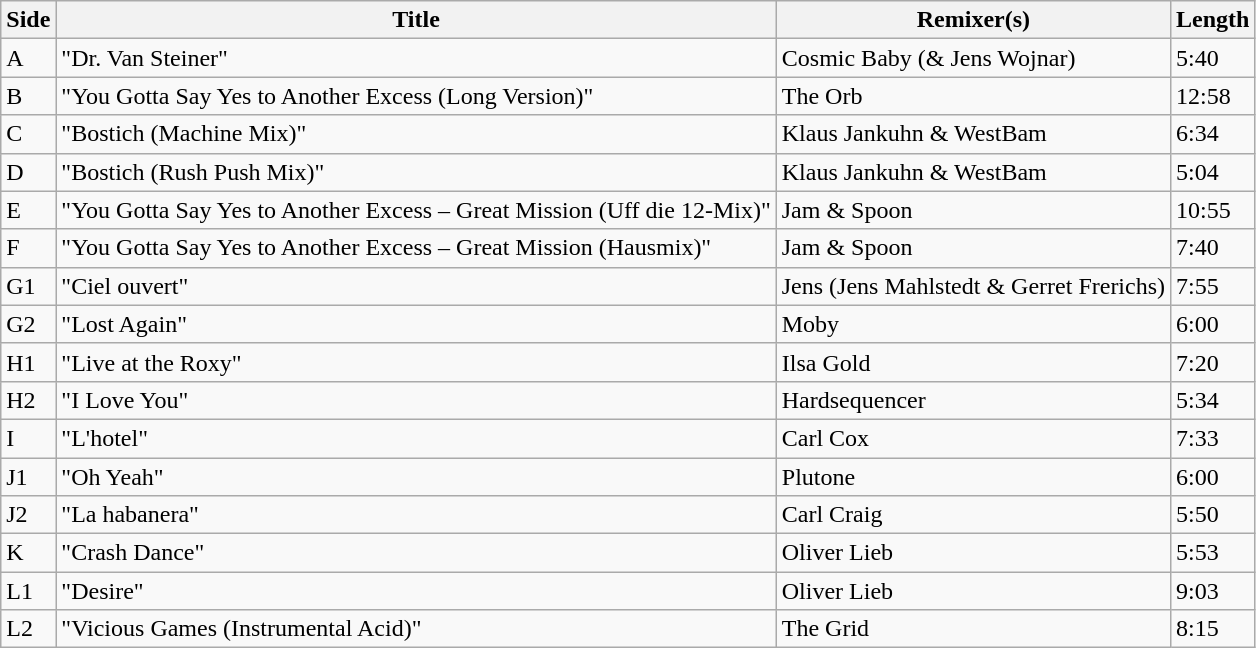<table class="wikitable">
<tr>
<th>Side</th>
<th>Title</th>
<th>Remixer(s)</th>
<th>Length</th>
</tr>
<tr>
<td>A</td>
<td>"Dr. Van Steiner"</td>
<td>Cosmic Baby (& Jens Wojnar)</td>
<td>5:40</td>
</tr>
<tr>
<td>B</td>
<td>"You Gotta Say Yes to Another Excess (Long Version)"</td>
<td>The Orb</td>
<td>12:58</td>
</tr>
<tr>
<td>C</td>
<td>"Bostich (Machine Mix)"</td>
<td>Klaus Jankuhn & WestBam</td>
<td>6:34</td>
</tr>
<tr>
<td>D</td>
<td>"Bostich (Rush Push Mix)"</td>
<td>Klaus Jankuhn & WestBam</td>
<td>5:04</td>
</tr>
<tr>
<td>E</td>
<td>"You Gotta Say Yes to Another Excess – Great Mission (Uff die 12-Mix)"</td>
<td>Jam & Spoon</td>
<td>10:55</td>
</tr>
<tr>
<td>F</td>
<td>"You Gotta Say Yes to Another Excess – Great Mission (Hausmix)"</td>
<td>Jam & Spoon</td>
<td>7:40</td>
</tr>
<tr>
<td>G1</td>
<td>"Ciel ouvert"</td>
<td>Jens (Jens Mahlstedt & Gerret Frerichs)</td>
<td>7:55</td>
</tr>
<tr>
<td>G2</td>
<td>"Lost Again"</td>
<td>Moby</td>
<td>6:00</td>
</tr>
<tr>
<td>H1</td>
<td>"Live at the Roxy"</td>
<td>Ilsa Gold</td>
<td>7:20</td>
</tr>
<tr>
<td>H2</td>
<td>"I Love You"</td>
<td>Hardsequencer</td>
<td>5:34</td>
</tr>
<tr>
<td>I</td>
<td>"L'hotel"</td>
<td>Carl Cox</td>
<td>7:33</td>
</tr>
<tr>
<td>J1</td>
<td>"Oh Yeah"</td>
<td>Plutone</td>
<td>6:00</td>
</tr>
<tr>
<td>J2</td>
<td>"La habanera"</td>
<td>Carl Craig</td>
<td>5:50</td>
</tr>
<tr>
<td>K</td>
<td>"Crash Dance"</td>
<td>Oliver Lieb</td>
<td>5:53</td>
</tr>
<tr>
<td>L1</td>
<td>"Desire"</td>
<td>Oliver Lieb</td>
<td>9:03</td>
</tr>
<tr>
<td>L2</td>
<td>"Vicious Games (Instrumental Acid)"</td>
<td>The Grid</td>
<td>8:15</td>
</tr>
</table>
